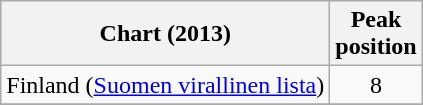<table class="wikitable">
<tr>
<th scope="col">Chart (2013)</th>
<th scope="col">Peak<br>position</th>
</tr>
<tr>
<td>Finland (<a href='#'>Suomen virallinen lista</a>)</td>
<td style="text-align:center;">8</td>
</tr>
<tr>
</tr>
</table>
